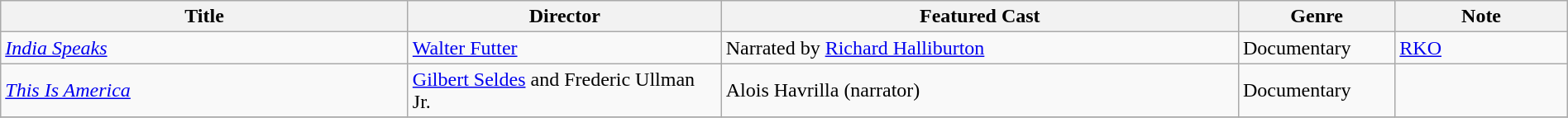<table class="wikitable" style="width:100%;">
<tr>
<th style="width:26%;">Title</th>
<th style="width:20%;">Director</th>
<th style="width:33%;">Featured Cast</th>
<th style="width:10%;">Genre</th>
<th style="width:11%;">Note</th>
</tr>
<tr>
<td><em><a href='#'>India Speaks</a></em></td>
<td><a href='#'>Walter Futter</a></td>
<td>Narrated by <a href='#'>Richard Halliburton</a></td>
<td>Documentary</td>
<td><a href='#'>RKO</a></td>
</tr>
<tr>
<td><em><a href='#'>This Is America</a></em></td>
<td><a href='#'>Gilbert Seldes</a> and Frederic Ullman Jr.</td>
<td>Alois Havrilla (narrator)</td>
<td>Documentary</td>
<td></td>
</tr>
<tr>
</tr>
</table>
